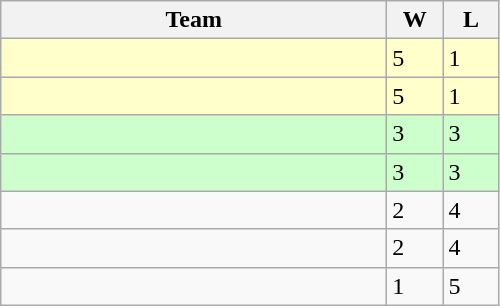<table class="wikitable">
<tr>
<th width="250px">Team</th>
<th width="30px">W</th>
<th width="30px">L</th>
</tr>
<tr bgcolor=#ffffcc>
<td></td>
<td>5</td>
<td>1</td>
</tr>
<tr bgcolor=#ffffcc>
<td></td>
<td>5</td>
<td>1</td>
</tr>
<tr bgcolor=#ccffcc>
<td></td>
<td>3</td>
<td>3</td>
</tr>
<tr bgcolor=#ccffcc>
<td></td>
<td>3</td>
<td>3</td>
</tr>
<tr>
<td></td>
<td>2</td>
<td>4</td>
</tr>
<tr>
<td></td>
<td>2</td>
<td>4</td>
</tr>
<tr>
<td></td>
<td>1</td>
<td>5</td>
</tr>
</table>
